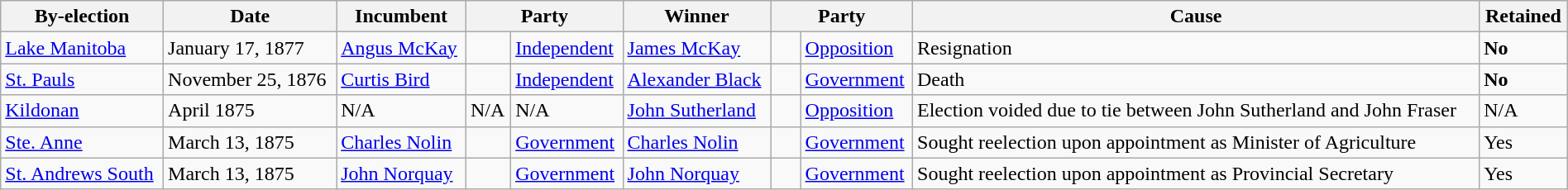<table class=wikitable style="width:100%">
<tr>
<th>By-election</th>
<th>Date</th>
<th>Incumbent</th>
<th colspan="2">Party</th>
<th>Winner</th>
<th colspan="2">Party</th>
<th>Cause</th>
<th>Retained</th>
</tr>
<tr>
<td><a href='#'>Lake Manitoba</a></td>
<td>January 17, 1877</td>
<td><a href='#'>Angus McKay</a></td>
<td>    </td>
<td><a href='#'>Independent</a></td>
<td><a href='#'>James McKay</a></td>
<td>    </td>
<td><a href='#'>Opposition</a></td>
<td>Resignation</td>
<td><strong>No</strong></td>
</tr>
<tr>
<td><a href='#'>St. Pauls</a></td>
<td>November 25, 1876</td>
<td><a href='#'>Curtis Bird</a></td>
<td>    </td>
<td><a href='#'>Independent</a></td>
<td><a href='#'>Alexander Black</a></td>
<td>    </td>
<td><a href='#'>Government</a></td>
<td>Death</td>
<td><strong>No</strong></td>
</tr>
<tr>
<td><a href='#'>Kildonan</a></td>
<td>April 1875</td>
<td>N/A</td>
<td>N/A</td>
<td>N/A</td>
<td><a href='#'>John Sutherland</a></td>
<td>    </td>
<td><a href='#'>Opposition</a></td>
<td>Election voided due to tie between John Sutherland and John Fraser</td>
<td>N/A</td>
</tr>
<tr>
<td><a href='#'>Ste. Anne</a></td>
<td>March 13, 1875</td>
<td><a href='#'>Charles Nolin</a></td>
<td>    </td>
<td><a href='#'>Government</a></td>
<td><a href='#'>Charles Nolin</a></td>
<td>    </td>
<td><a href='#'>Government</a></td>
<td>Sought reelection upon appointment as Minister of Agriculture</td>
<td>Yes</td>
</tr>
<tr>
<td><a href='#'>St. Andrews South</a></td>
<td>March 13, 1875</td>
<td><a href='#'>John Norquay</a></td>
<td>    </td>
<td><a href='#'>Government</a></td>
<td><a href='#'>John Norquay</a></td>
<td>    </td>
<td><a href='#'>Government</a></td>
<td>Sought reelection upon appointment as Provincial Secretary</td>
<td>Yes</td>
</tr>
</table>
